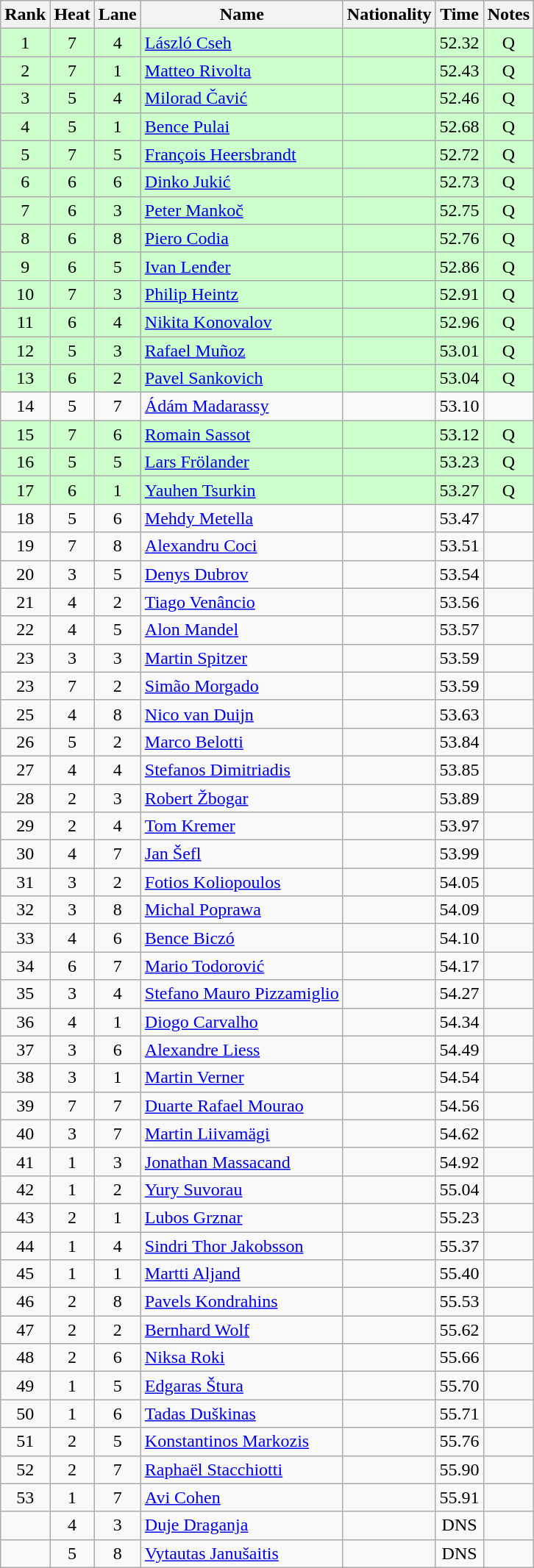<table class="wikitable sortable" style="text-align:center">
<tr>
<th>Rank</th>
<th>Heat</th>
<th>Lane</th>
<th>Name</th>
<th>Nationality</th>
<th>Time</th>
<th>Notes</th>
</tr>
<tr bgcolor=ccffcc>
<td>1</td>
<td>7</td>
<td>4</td>
<td align=left><a href='#'>László Cseh</a></td>
<td align=left></td>
<td>52.32</td>
<td>Q</td>
</tr>
<tr bgcolor=ccffcc>
<td>2</td>
<td>7</td>
<td>1</td>
<td align=left><a href='#'>Matteo Rivolta</a></td>
<td align=left></td>
<td>52.43</td>
<td>Q</td>
</tr>
<tr bgcolor=ccffcc>
<td>3</td>
<td>5</td>
<td>4</td>
<td align=left><a href='#'>Milorad Čavić</a></td>
<td align=left></td>
<td>52.46</td>
<td>Q</td>
</tr>
<tr bgcolor=ccffcc>
<td>4</td>
<td>5</td>
<td>1</td>
<td align=left><a href='#'>Bence Pulai</a></td>
<td align=left></td>
<td>52.68</td>
<td>Q</td>
</tr>
<tr bgcolor=ccffcc>
<td>5</td>
<td>7</td>
<td>5</td>
<td align=left><a href='#'>François Heersbrandt</a></td>
<td align=left></td>
<td>52.72</td>
<td>Q</td>
</tr>
<tr bgcolor=ccffcc>
<td>6</td>
<td>6</td>
<td>6</td>
<td align=left><a href='#'>Dinko Jukić</a></td>
<td align=left></td>
<td>52.73</td>
<td>Q</td>
</tr>
<tr bgcolor=ccffcc>
<td>7</td>
<td>6</td>
<td>3</td>
<td align=left><a href='#'>Peter Mankoč</a></td>
<td align=left></td>
<td>52.75</td>
<td>Q</td>
</tr>
<tr bgcolor=ccffcc>
<td>8</td>
<td>6</td>
<td>8</td>
<td align=left><a href='#'>Piero Codia</a></td>
<td align=left></td>
<td>52.76</td>
<td>Q</td>
</tr>
<tr bgcolor=ccffcc>
<td>9</td>
<td>6</td>
<td>5</td>
<td align=left><a href='#'>Ivan Lenđer</a></td>
<td align=left></td>
<td>52.86</td>
<td>Q</td>
</tr>
<tr bgcolor=ccffcc>
<td>10</td>
<td>7</td>
<td>3</td>
<td align=left><a href='#'>Philip Heintz</a></td>
<td align=left></td>
<td>52.91</td>
<td>Q</td>
</tr>
<tr bgcolor=ccffcc>
<td>11</td>
<td>6</td>
<td>4</td>
<td align=left><a href='#'>Nikita Konovalov</a></td>
<td align=left></td>
<td>52.96</td>
<td>Q</td>
</tr>
<tr bgcolor=ccffcc>
<td>12</td>
<td>5</td>
<td>3</td>
<td align=left><a href='#'>Rafael Muñoz</a></td>
<td align=left></td>
<td>53.01</td>
<td>Q</td>
</tr>
<tr bgcolor=ccffcc>
<td>13</td>
<td>6</td>
<td>2</td>
<td align=left><a href='#'>Pavel Sankovich</a></td>
<td align=left></td>
<td>53.04</td>
<td>Q</td>
</tr>
<tr>
<td>14</td>
<td>5</td>
<td>7</td>
<td align=left><a href='#'>Ádám Madarassy</a></td>
<td align=left></td>
<td>53.10</td>
<td></td>
</tr>
<tr bgcolor=ccffcc>
<td>15</td>
<td>7</td>
<td>6</td>
<td align=left><a href='#'>Romain Sassot</a></td>
<td align=left></td>
<td>53.12</td>
<td>Q</td>
</tr>
<tr bgcolor=ccffcc>
<td>16</td>
<td>5</td>
<td>5</td>
<td align=left><a href='#'>Lars Frölander</a></td>
<td align=left></td>
<td>53.23</td>
<td>Q</td>
</tr>
<tr bgcolor=ccffcc>
<td>17</td>
<td>6</td>
<td>1</td>
<td align=left><a href='#'>Yauhen Tsurkin</a></td>
<td align=left></td>
<td>53.27</td>
<td>Q</td>
</tr>
<tr>
<td>18</td>
<td>5</td>
<td>6</td>
<td align=left><a href='#'>Mehdy Metella</a></td>
<td align=left></td>
<td>53.47</td>
<td></td>
</tr>
<tr>
<td>19</td>
<td>7</td>
<td>8</td>
<td align=left><a href='#'>Alexandru Coci</a></td>
<td align=left></td>
<td>53.51</td>
<td></td>
</tr>
<tr>
<td>20</td>
<td>3</td>
<td>5</td>
<td align=left><a href='#'>Denys Dubrov</a></td>
<td align=left></td>
<td>53.54</td>
<td></td>
</tr>
<tr>
<td>21</td>
<td>4</td>
<td>2</td>
<td align=left><a href='#'>Tiago Venâncio</a></td>
<td align=left></td>
<td>53.56</td>
<td></td>
</tr>
<tr>
<td>22</td>
<td>4</td>
<td>5</td>
<td align=left><a href='#'>Alon Mandel</a></td>
<td align=left></td>
<td>53.57</td>
<td></td>
</tr>
<tr>
<td>23</td>
<td>3</td>
<td>3</td>
<td align=left><a href='#'>Martin Spitzer</a></td>
<td align=left></td>
<td>53.59</td>
<td></td>
</tr>
<tr>
<td>23</td>
<td>7</td>
<td>2</td>
<td align=left><a href='#'>Simão Morgado</a></td>
<td align=left></td>
<td>53.59</td>
<td></td>
</tr>
<tr>
<td>25</td>
<td>4</td>
<td>8</td>
<td align=left><a href='#'>Nico van Duijn</a></td>
<td align=left></td>
<td>53.63</td>
<td></td>
</tr>
<tr>
<td>26</td>
<td>5</td>
<td>2</td>
<td align=left><a href='#'>Marco Belotti</a></td>
<td align=left></td>
<td>53.84</td>
<td></td>
</tr>
<tr>
<td>27</td>
<td>4</td>
<td>4</td>
<td align=left><a href='#'>Stefanos Dimitriadis</a></td>
<td align=left></td>
<td>53.85</td>
<td></td>
</tr>
<tr>
<td>28</td>
<td>2</td>
<td>3</td>
<td align=left><a href='#'>Robert Žbogar</a></td>
<td align=left></td>
<td>53.89</td>
<td></td>
</tr>
<tr>
<td>29</td>
<td>2</td>
<td>4</td>
<td align=left><a href='#'>Tom Kremer</a></td>
<td align=left></td>
<td>53.97</td>
<td></td>
</tr>
<tr>
<td>30</td>
<td>4</td>
<td>7</td>
<td align=left><a href='#'>Jan Šefl</a></td>
<td align=left></td>
<td>53.99</td>
<td></td>
</tr>
<tr>
<td>31</td>
<td>3</td>
<td>2</td>
<td align=left><a href='#'>Fotios Koliopoulos</a></td>
<td align=left></td>
<td>54.05</td>
<td></td>
</tr>
<tr>
<td>32</td>
<td>3</td>
<td>8</td>
<td align=left><a href='#'>Michal Poprawa</a></td>
<td align=left></td>
<td>54.09</td>
<td></td>
</tr>
<tr>
<td>33</td>
<td>4</td>
<td>6</td>
<td align=left><a href='#'>Bence Biczó</a></td>
<td align=left></td>
<td>54.10</td>
<td></td>
</tr>
<tr>
<td>34</td>
<td>6</td>
<td>7</td>
<td align=left><a href='#'>Mario Todorović</a></td>
<td align=left></td>
<td>54.17</td>
<td></td>
</tr>
<tr>
<td>35</td>
<td>3</td>
<td>4</td>
<td align=left><a href='#'>Stefano Mauro Pizzamiglio</a></td>
<td align=left></td>
<td>54.27</td>
<td></td>
</tr>
<tr>
<td>36</td>
<td>4</td>
<td>1</td>
<td align=left><a href='#'>Diogo Carvalho</a></td>
<td align=left></td>
<td>54.34</td>
<td></td>
</tr>
<tr>
<td>37</td>
<td>3</td>
<td>6</td>
<td align=left><a href='#'>Alexandre Liess</a></td>
<td align=left></td>
<td>54.49</td>
<td></td>
</tr>
<tr>
<td>38</td>
<td>3</td>
<td>1</td>
<td align=left><a href='#'>Martin Verner</a></td>
<td align=left></td>
<td>54.54</td>
<td></td>
</tr>
<tr>
<td>39</td>
<td>7</td>
<td>7</td>
<td align=left><a href='#'>Duarte Rafael Mourao</a></td>
<td align=left></td>
<td>54.56</td>
<td></td>
</tr>
<tr>
<td>40</td>
<td>3</td>
<td>7</td>
<td align=left><a href='#'>Martin Liivamägi</a></td>
<td align=left></td>
<td>54.62</td>
<td></td>
</tr>
<tr>
<td>41</td>
<td>1</td>
<td>3</td>
<td align=left><a href='#'>Jonathan Massacand</a></td>
<td align=left></td>
<td>54.92</td>
<td></td>
</tr>
<tr>
<td>42</td>
<td>1</td>
<td>2</td>
<td align=left><a href='#'>Yury Suvorau</a></td>
<td align=left></td>
<td>55.04</td>
<td></td>
</tr>
<tr>
<td>43</td>
<td>2</td>
<td>1</td>
<td align=left><a href='#'>Lubos Grznar</a></td>
<td align=left></td>
<td>55.23</td>
<td></td>
</tr>
<tr>
<td>44</td>
<td>1</td>
<td>4</td>
<td align=left><a href='#'>Sindri Thor Jakobsson</a></td>
<td align=left></td>
<td>55.37</td>
<td></td>
</tr>
<tr>
<td>45</td>
<td>1</td>
<td>1</td>
<td align=left><a href='#'>Martti Aljand</a></td>
<td align=left></td>
<td>55.40</td>
<td></td>
</tr>
<tr>
<td>46</td>
<td>2</td>
<td>8</td>
<td align=left><a href='#'>Pavels Kondrahins</a></td>
<td align=left></td>
<td>55.53</td>
<td></td>
</tr>
<tr>
<td>47</td>
<td>2</td>
<td>2</td>
<td align=left><a href='#'>Bernhard Wolf</a></td>
<td align=left></td>
<td>55.62</td>
<td></td>
</tr>
<tr>
<td>48</td>
<td>2</td>
<td>6</td>
<td align=left><a href='#'>Niksa Roki</a></td>
<td align=left></td>
<td>55.66</td>
<td></td>
</tr>
<tr>
<td>49</td>
<td>1</td>
<td>5</td>
<td align=left><a href='#'>Edgaras Štura</a></td>
<td align=left></td>
<td>55.70</td>
<td></td>
</tr>
<tr>
<td>50</td>
<td>1</td>
<td>6</td>
<td align=left><a href='#'>Tadas Duškinas</a></td>
<td align=left></td>
<td>55.71</td>
<td></td>
</tr>
<tr>
<td>51</td>
<td>2</td>
<td>5</td>
<td align=left><a href='#'>Konstantinos Markozis</a></td>
<td align=left></td>
<td>55.76</td>
<td></td>
</tr>
<tr>
<td>52</td>
<td>2</td>
<td>7</td>
<td align=left><a href='#'>Raphaël Stacchiotti</a></td>
<td align=left></td>
<td>55.90</td>
<td></td>
</tr>
<tr>
<td>53</td>
<td>1</td>
<td>7</td>
<td align=left><a href='#'>Avi Cohen</a></td>
<td align=left></td>
<td>55.91</td>
<td></td>
</tr>
<tr>
<td></td>
<td>4</td>
<td>3</td>
<td align=left><a href='#'>Duje Draganja</a></td>
<td align=left></td>
<td>DNS</td>
<td></td>
</tr>
<tr>
<td></td>
<td>5</td>
<td>8</td>
<td align=left><a href='#'>Vytautas Janušaitis</a></td>
<td align=left></td>
<td>DNS</td>
<td></td>
</tr>
</table>
